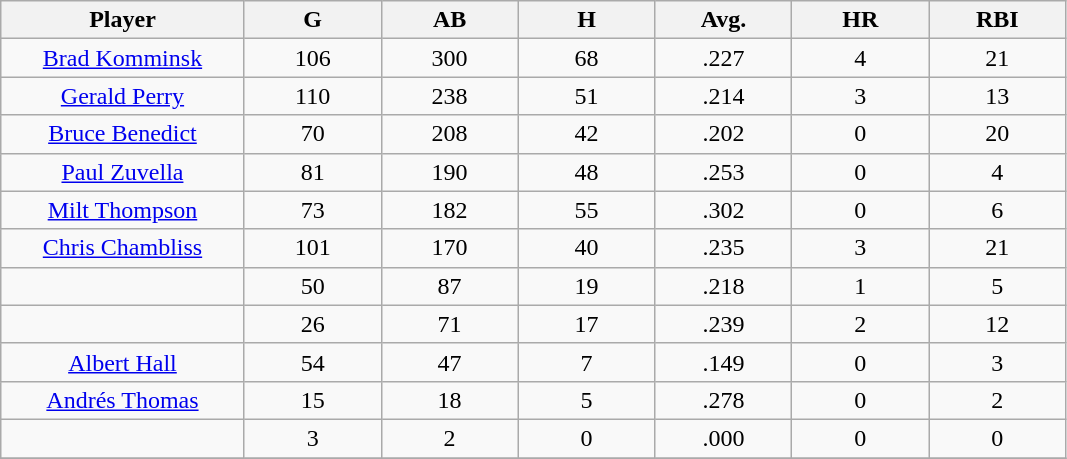<table class="wikitable sortable">
<tr>
<th bgcolor="#DDDDFF" width="16%">Player</th>
<th bgcolor="#DDDDFF" width="9%">G</th>
<th bgcolor="#DDDDFF" width="9%">AB</th>
<th bgcolor="#DDDDFF" width="9%">H</th>
<th bgcolor="#DDDDFF" width="9%">Avg.</th>
<th bgcolor="#DDDDFF" width="9%">HR</th>
<th bgcolor="#DDDDFF" width="9%">RBI</th>
</tr>
<tr align="center">
<td><a href='#'>Brad Komminsk</a></td>
<td>106</td>
<td>300</td>
<td>68</td>
<td>.227</td>
<td>4</td>
<td>21</td>
</tr>
<tr align=center>
<td><a href='#'>Gerald Perry</a></td>
<td>110</td>
<td>238</td>
<td>51</td>
<td>.214</td>
<td>3</td>
<td>13</td>
</tr>
<tr align=center>
<td><a href='#'>Bruce Benedict</a></td>
<td>70</td>
<td>208</td>
<td>42</td>
<td>.202</td>
<td>0</td>
<td>20</td>
</tr>
<tr align=center>
<td><a href='#'>Paul Zuvella</a></td>
<td>81</td>
<td>190</td>
<td>48</td>
<td>.253</td>
<td>0</td>
<td>4</td>
</tr>
<tr align=center>
<td><a href='#'>Milt Thompson</a></td>
<td>73</td>
<td>182</td>
<td>55</td>
<td>.302</td>
<td>0</td>
<td>6</td>
</tr>
<tr align=center>
<td><a href='#'>Chris Chambliss</a></td>
<td>101</td>
<td>170</td>
<td>40</td>
<td>.235</td>
<td>3</td>
<td>21</td>
</tr>
<tr align=center>
<td></td>
<td>50</td>
<td>87</td>
<td>19</td>
<td>.218</td>
<td>1</td>
<td>5</td>
</tr>
<tr align="center">
<td></td>
<td>26</td>
<td>71</td>
<td>17</td>
<td>.239</td>
<td>2</td>
<td>12</td>
</tr>
<tr align="center">
<td><a href='#'>Albert Hall</a></td>
<td>54</td>
<td>47</td>
<td>7</td>
<td>.149</td>
<td>0</td>
<td>3</td>
</tr>
<tr align=center>
<td><a href='#'>Andrés Thomas</a></td>
<td>15</td>
<td>18</td>
<td>5</td>
<td>.278</td>
<td>0</td>
<td>2</td>
</tr>
<tr align=center>
<td></td>
<td>3</td>
<td>2</td>
<td>0</td>
<td>.000</td>
<td>0</td>
<td>0</td>
</tr>
<tr align="center">
</tr>
</table>
